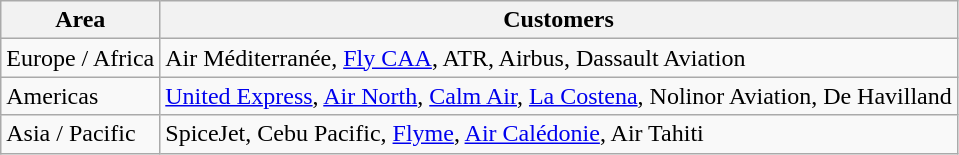<table class="wikitable">
<tr>
<th>Area</th>
<th>Customers</th>
</tr>
<tr>
<td>Europe / Africa</td>
<td>Air Méditerranée, <a href='#'>Fly CAA</a>, ATR, Airbus, Dassault Aviation</td>
</tr>
<tr>
<td>Americas</td>
<td><a href='#'>United Express</a>, <a href='#'>Air North</a>, <a href='#'>Calm Air</a>, <a href='#'>La Costena</a>, Nolinor Aviation, De Havilland</td>
</tr>
<tr>
<td>Asia / Pacific</td>
<td>SpiceJet, Cebu Pacific, <a href='#'>Flyme</a>, <a href='#'>Air Calédonie</a>, Air Tahiti</td>
</tr>
</table>
